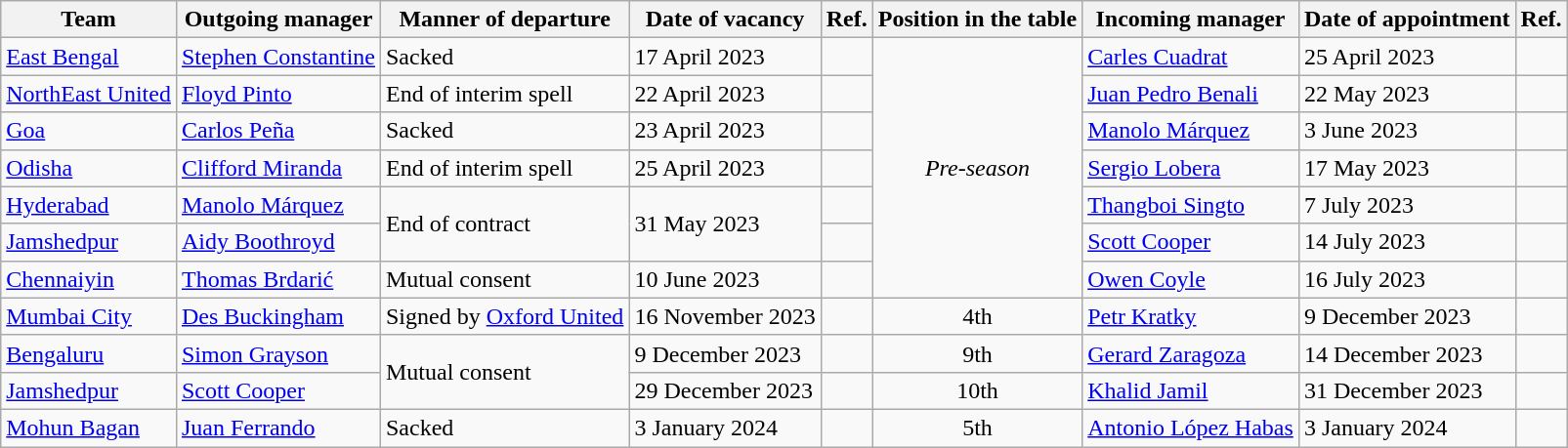<table class="wikitable sortable">
<tr>
<th>Team</th>
<th>Outgoing manager</th>
<th>Manner of departure</th>
<th>Date of vacancy</th>
<th>Ref.</th>
<th>Position in the table</th>
<th>Incoming manager</th>
<th>Date of appointment</th>
<th>Ref.</th>
</tr>
<tr>
<td><a href='#'>East Bengal</a></td>
<td> <a href='#'>Stephen Constantine</a></td>
<td>Sacked</td>
<td>17 April 2023</td>
<td></td>
<td rowspan="7" style="text-align: center;"><em>Pre-season</em></td>
<td> <a href='#'>Carles Cuadrat</a></td>
<td>25 April 2023</td>
<td></td>
</tr>
<tr>
<td><a href='#'>NorthEast United</a></td>
<td> <a href='#'>Floyd Pinto</a></td>
<td>End of interim spell</td>
<td>22 April 2023</td>
<td></td>
<td> <a href='#'>Juan Pedro Benali</a></td>
<td>22 May 2023</td>
<td></td>
</tr>
<tr>
<td><a href='#'>Goa</a></td>
<td> <a href='#'>Carlos Peña</a></td>
<td>Sacked</td>
<td>23 April 2023</td>
<td></td>
<td> <a href='#'>Manolo Márquez</a></td>
<td>3 June 2023</td>
<td></td>
</tr>
<tr>
<td><a href='#'>Odisha</a></td>
<td> <a href='#'>Clifford Miranda</a></td>
<td>End of interim spell</td>
<td>25 April 2023</td>
<td></td>
<td> <a href='#'>Sergio Lobera</a></td>
<td>17 May 2023</td>
<td></td>
</tr>
<tr>
<td><a href='#'>Hyderabad</a></td>
<td> <a href='#'>Manolo Márquez</a></td>
<td rowspan="2">End of contract</td>
<td rowspan="2">31 May 2023</td>
<td></td>
<td> <a href='#'>Thangboi Singto</a></td>
<td>7 July 2023</td>
<td></td>
</tr>
<tr>
<td><a href='#'>Jamshedpur</a></td>
<td> <a href='#'>Aidy Boothroyd</a></td>
<td></td>
<td> <a href='#'>Scott Cooper</a></td>
<td>14 July 2023</td>
<td></td>
</tr>
<tr>
<td><a href='#'>Chennaiyin</a></td>
<td> <a href='#'>Thomas Brdarić</a></td>
<td>Mutual consent</td>
<td>10 June 2023</td>
<td></td>
<td> <a href='#'>Owen Coyle</a></td>
<td>16 July 2023</td>
<td></td>
</tr>
<tr>
<td><a href='#'>Mumbai City</a></td>
<td> <a href='#'>Des Buckingham</a></td>
<td>Signed by <a href='#'>Oxford United</a></td>
<td>16 November 2023</td>
<td></td>
<td align="center">4th</td>
<td> <a href='#'>Petr Kratky</a></td>
<td>9 December 2023</td>
<td></td>
</tr>
<tr>
<td><a href='#'>Bengaluru</a></td>
<td> <a href='#'>Simon Grayson</a></td>
<td rowspan="2">Mutual consent</td>
<td>9 December 2023</td>
<td></td>
<td align="center">9th</td>
<td> <a href='#'>Gerard Zaragoza</a></td>
<td>14 December 2023</td>
<td></td>
</tr>
<tr>
<td><a href='#'>Jamshedpur</a></td>
<td> <a href='#'>Scott Cooper</a></td>
<td>29 December 2023</td>
<td></td>
<td align="center">10th</td>
<td> <a href='#'>Khalid Jamil</a></td>
<td>31 December 2023</td>
<td></td>
</tr>
<tr>
<td><a href='#'>Mohun Bagan</a></td>
<td> <a href='#'>Juan Ferrando</a></td>
<td>Sacked</td>
<td>3 January 2024</td>
<td></td>
<td align="center">5th</td>
<td> <a href='#'>Antonio López Habas</a></td>
<td>3 January 2024</td>
<td></td>
</tr>
</table>
